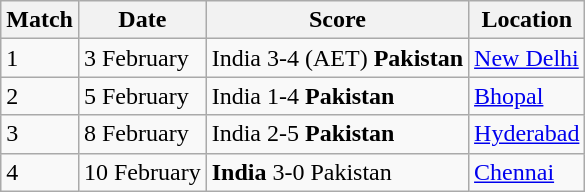<table class="wikitable">
<tr>
<th>Match</th>
<th>Date</th>
<th>Score</th>
<th>Location</th>
</tr>
<tr>
<td>1</td>
<td>3 February</td>
<td>India 3-4 (AET) <strong>Pakistan</strong></td>
<td><a href='#'>New Delhi</a></td>
</tr>
<tr>
<td>2</td>
<td>5 February</td>
<td>India 1-4 <strong>Pakistan</strong></td>
<td><a href='#'>Bhopal</a></td>
</tr>
<tr>
<td>3</td>
<td>8 February</td>
<td>India 2-5 <strong>Pakistan</strong></td>
<td><a href='#'>Hyderabad</a></td>
</tr>
<tr>
<td>4</td>
<td>10 February</td>
<td><strong>India</strong> 3-0 Pakistan</td>
<td><a href='#'>Chennai</a></td>
</tr>
</table>
